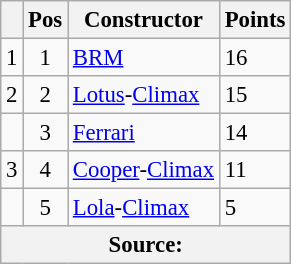<table class="wikitable" style="font-size: 95%;">
<tr>
<th></th>
<th>Pos</th>
<th>Constructor</th>
<th>Points</th>
</tr>
<tr>
<td align="left"> 1</td>
<td align="center">1</td>
<td> <a href='#'>BRM</a></td>
<td align=left>16</td>
</tr>
<tr>
<td align="left"> 2</td>
<td align="center">2</td>
<td> <a href='#'>Lotus</a>-<a href='#'>Climax</a></td>
<td align=left>15</td>
</tr>
<tr>
<td align="left"></td>
<td align="center">3</td>
<td> <a href='#'>Ferrari</a></td>
<td align=left>14</td>
</tr>
<tr>
<td align="left"> 3</td>
<td align="center">4</td>
<td> <a href='#'>Cooper</a>-<a href='#'>Climax</a></td>
<td align=left>11</td>
</tr>
<tr>
<td align="left"></td>
<td align="center">5</td>
<td> <a href='#'>Lola</a>-<a href='#'>Climax</a></td>
<td align=left>5</td>
</tr>
<tr>
<th colspan=4>Source: </th>
</tr>
</table>
